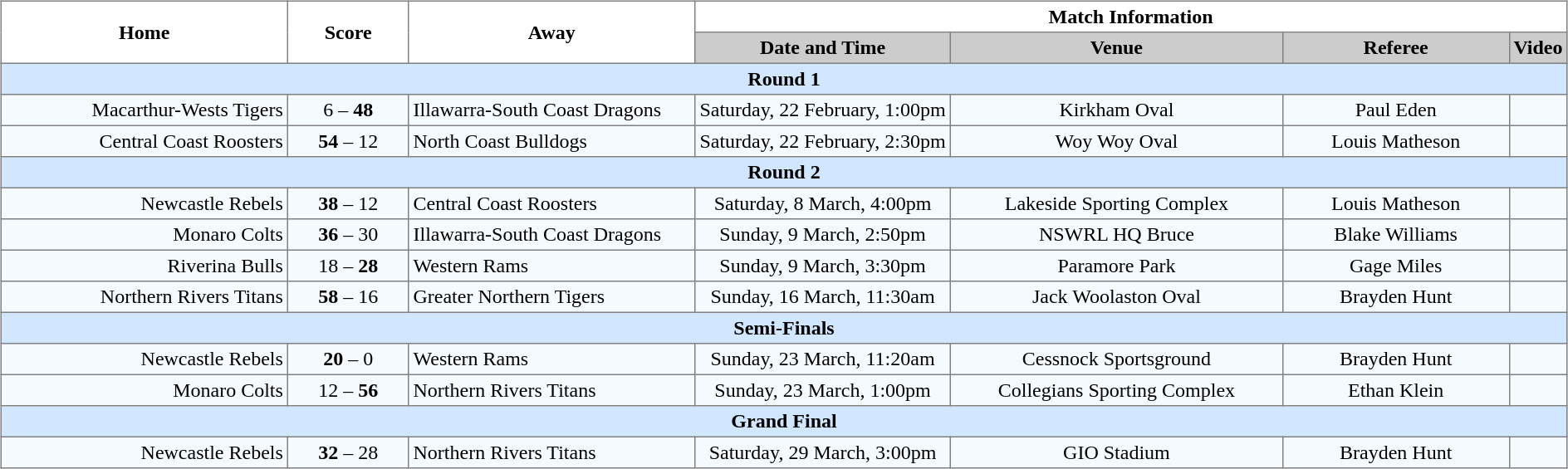<table class="mw-collapsible mw-collapsed" width="100%">
<tr>
<td valign="left" width="25%"><br><table border="1" cellpadding="3" cellspacing="0" width="100%" style="border-collapse:collapse;  text-align:center;">
<tr>
<th rowspan="2" width="19%">Home</th>
<th rowspan="2" width="8%">Score</th>
<th rowspan="2" width="19%">Away</th>
<th colspan="4">Match Information</th>
</tr>
<tr bgcolor="#CCCCCC">
<th width="17%">Date and Time</th>
<th width="22%">Venue</th>
<th width="50%">Referee</th>
<th>Video</th>
</tr>
<tr style="background:#d0e7ff;">
<td colspan="7"><strong>Round 1</strong></td>
</tr>
<tr style="text-align:center; background:#f5faff;">
<td align="right">Macarthur-Wests Tigers </td>
<td>6 – <strong>48</strong></td>
<td align="left"> Illawarra-South Coast Dragons</td>
<td>Saturday, 22 February, 1:00pm</td>
<td>Kirkham Oval</td>
<td>Paul Eden</td>
<td></td>
</tr>
<tr style="text-align:center; background:#f5faff;">
<td align="right">Central Coast Roosters </td>
<td><strong>54</strong> – 12</td>
<td align="left"> North Coast Bulldogs</td>
<td>Saturday, 22 February, 2:30pm</td>
<td>Woy Woy Oval</td>
<td>Louis Matheson</td>
<td></td>
</tr>
<tr style="background:#d0e7ff;">
<td colspan="7"><strong>Round 2</strong></td>
</tr>
<tr style="text-align:center; background:#f5faff;">
<td align="right">Newcastle Rebels </td>
<td><strong>38</strong> – 12</td>
<td align="left"> Central Coast Roosters</td>
<td>Saturday, 8 March, 4:00pm</td>
<td>Lakeside Sporting Complex</td>
<td>Louis Matheson</td>
<td></td>
</tr>
<tr style="text-align:center; background:#f5faff;">
<td align="right">Monaro Colts </td>
<td><strong>36</strong> – 30</td>
<td align="left"> Illawarra-South Coast Dragons</td>
<td>Sunday, 9 March, 2:50pm</td>
<td>NSWRL HQ Bruce</td>
<td>Blake Williams</td>
<td></td>
</tr>
<tr style="text-align:center; background:#f5faff;">
<td align="right">Riverina Bulls </td>
<td>18 – <strong>28</strong></td>
<td align="left"> Western Rams</td>
<td>Sunday, 9 March, 3:30pm</td>
<td>Paramore Park</td>
<td>Gage Miles</td>
<td></td>
</tr>
<tr style="text-align:center; background:#f5faff;">
<td align="right">Northern Rivers Titans </td>
<td><strong>58</strong> – 16</td>
<td align="left"> Greater Northern Tigers</td>
<td>Sunday, 16 March, 11:30am</td>
<td>Jack Woolaston Oval</td>
<td>Brayden Hunt</td>
<td></td>
</tr>
<tr style="background:#d0e7ff;">
<td colspan="7"><strong>Semi-Finals</strong></td>
</tr>
<tr style="text-align:center; background:#f5faff;">
<td align="right">Newcastle Rebels </td>
<td><strong>20</strong> – 0</td>
<td align="left"> Western Rams</td>
<td>Sunday, 23 March, 11:20am</td>
<td>Cessnock Sportsground</td>
<td>Brayden Hunt</td>
<td></td>
</tr>
<tr style="text-align:center; background:#f5faff;">
<td align="right">Monaro Colts </td>
<td>12 – <strong>56</strong></td>
<td align="left"> Northern Rivers Titans</td>
<td>Sunday, 23 March, 1:00pm</td>
<td>Collegians Sporting Complex</td>
<td>Ethan Klein</td>
<td></td>
</tr>
<tr style="background:#d0e7ff;">
<td colspan="7"><strong>Grand Final</strong></td>
</tr>
<tr style="text-align:center; background:#f5faff;">
<td align="right">Newcastle Rebels </td>
<td><strong>32</strong> – 28</td>
<td align="left"> Northern Rivers Titans</td>
<td>Saturday, 29 March, 3:00pm</td>
<td>GIO Stadium</td>
<td>Brayden Hunt</td>
<td></td>
</tr>
</table>
</td>
</tr>
<tr>
</tr>
</table>
